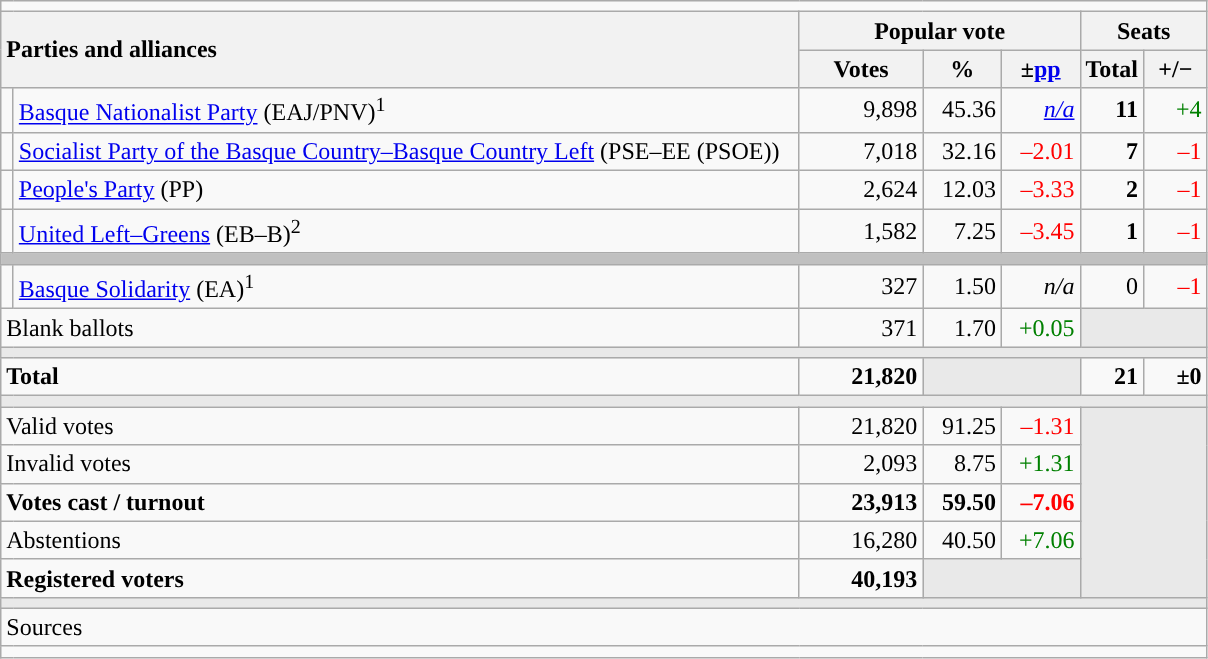<table class="wikitable" style="text-align:right;">
<tr>
<td colspan="7"></td>
</tr>
<tr>
<th style="text-align:left;" rowspan="2" colspan="2" width="525">Parties and alliances</th>
<th colspan="3">Popular vote</th>
<th colspan="2">Seats</th>
</tr>
<tr>
<th width="75">Votes</th>
<th width="45">%</th>
<th width="45">±<a href='#'>pp</a></th>
<th width="35">Total</th>
<th width="35">+/−</th>
</tr>
<tr>
<td width="1" style="color:inherit;background:"></td>
<td align="left"><a href='#'>Basque Nationalist Party</a> (EAJ/PNV)<sup>1</sup></td>
<td>9,898</td>
<td>45.36</td>
<td><em><a href='#'>n/a</a></em></td>
<td><strong>11</strong></td>
<td style="color:green;">+4</td>
</tr>
<tr>
<td style="color:inherit;background:"></td>
<td align="left"><a href='#'>Socialist Party of the Basque Country–Basque Country Left</a> (PSE–EE (PSOE))</td>
<td>7,018</td>
<td>32.16</td>
<td style="color:red;">–2.01</td>
<td><strong>7</strong></td>
<td style="color:red;">–1</td>
</tr>
<tr>
<td style="color:inherit;background:"></td>
<td align="left"><a href='#'>People's Party</a> (PP)</td>
<td>2,624</td>
<td>12.03</td>
<td style="color:red;">–3.33</td>
<td><strong>2</strong></td>
<td style="color:red;">–1</td>
</tr>
<tr>
<td style="color:inherit;background:"></td>
<td align="left"><a href='#'>United Left–Greens</a> (EB–B)<sup>2</sup></td>
<td>1,582</td>
<td>7.25</td>
<td style="color:red;">–3.45</td>
<td><strong>1</strong></td>
<td style="color:red;">–1</td>
</tr>
<tr>
<td colspan="7" bgcolor="#C0C0C0"></td>
</tr>
<tr>
<td style="color:inherit;background:"></td>
<td align="left"><a href='#'>Basque Solidarity</a> (EA)<sup>1</sup></td>
<td>327</td>
<td>1.50</td>
<td><em>n/a</em></td>
<td>0</td>
<td style="color:red;">–1</td>
</tr>
<tr>
<td align="left" colspan="2">Blank ballots</td>
<td>371</td>
<td>1.70</td>
<td style="color:green;">+0.05</td>
<td bgcolor="#E9E9E9" colspan="2"></td>
</tr>
<tr>
<td colspan="7" bgcolor="#E9E9E9"></td>
</tr>
<tr style="font-weight:bold;">
<td align="left" colspan="2">Total</td>
<td>21,820</td>
<td bgcolor="#E9E9E9" colspan="2"></td>
<td>21</td>
<td>±0</td>
</tr>
<tr>
<td colspan="7" bgcolor="#E9E9E9"></td>
</tr>
<tr>
<td align="left" colspan="2">Valid votes</td>
<td>21,820</td>
<td>91.25</td>
<td style="color:red;">–1.31</td>
<td bgcolor="#E9E9E9" colspan="2" rowspan="5"></td>
</tr>
<tr>
<td align="left" colspan="2">Invalid votes</td>
<td>2,093</td>
<td>8.75</td>
<td style="color:green;">+1.31</td>
</tr>
<tr style="font-weight:bold;">
<td align="left" colspan="2">Votes cast / turnout</td>
<td>23,913</td>
<td>59.50</td>
<td style="color:red;">–7.06</td>
</tr>
<tr>
<td align="left" colspan="2">Abstentions</td>
<td>16,280</td>
<td>40.50</td>
<td style="color:green;">+7.06</td>
</tr>
<tr style="font-weight:bold;">
<td align="left" colspan="2">Registered voters</td>
<td>40,193</td>
<td bgcolor="#E9E9E9" colspan="2"></td>
</tr>
<tr>
<td colspan="7" bgcolor="#E9E9E9"></td>
</tr>
<tr>
<td align="left" colspan="7">Sources</td>
</tr>
<tr>
<td colspan="7" style="text-align:left; max-width:790px;"></td>
</tr>
</table>
